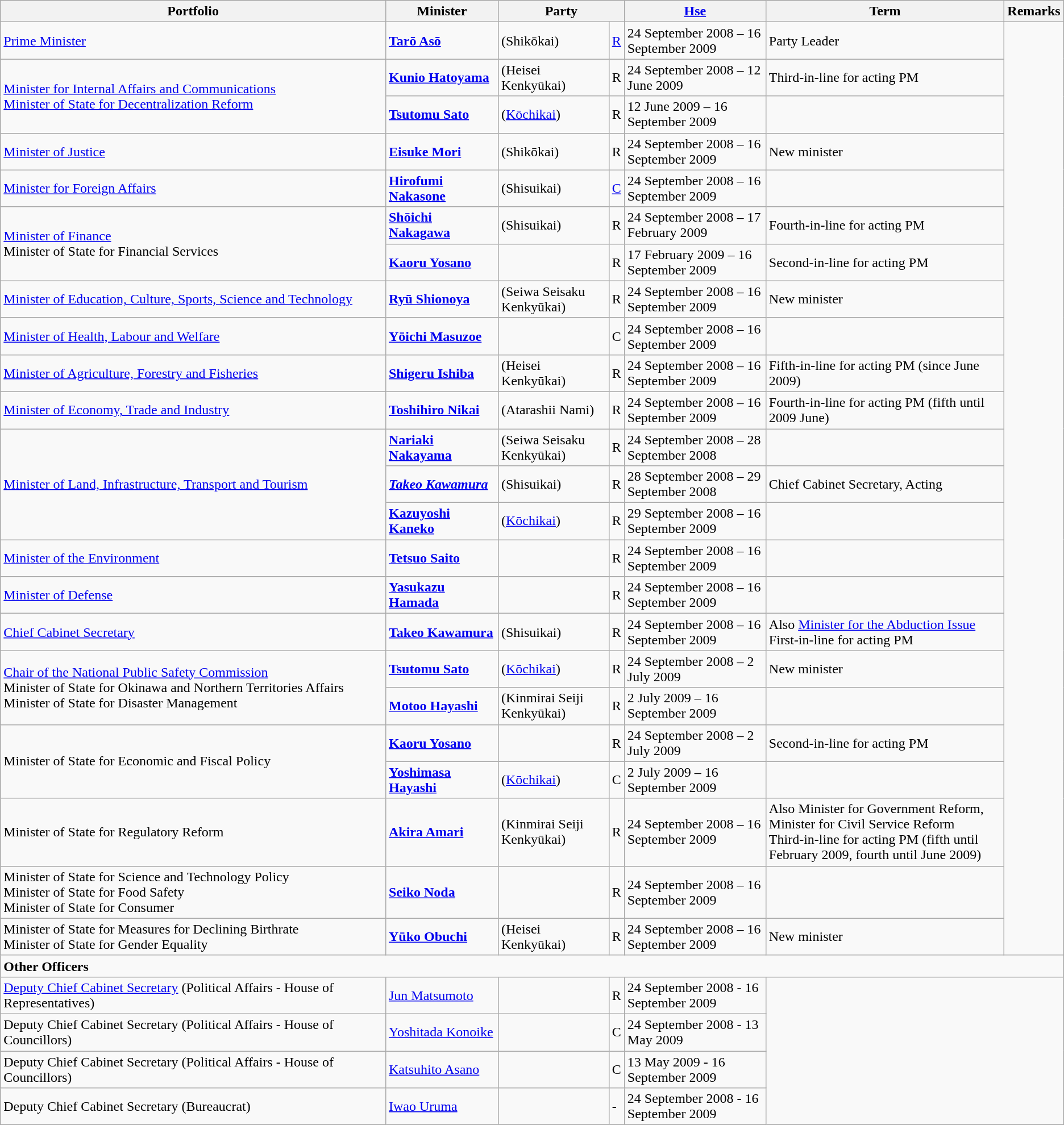<table class="wikitable">
<tr>
<th>Portfolio</th>
<th>Minister</th>
<th colspan="2">Party</th>
<th><a href='#'>Hse</a></th>
<th>Term</th>
<th>Remarks</th>
</tr>
<tr>
<td><a href='#'>Prime Minister</a></td>
<td><strong><a href='#'>Tarō Asō</a></strong></td>
<td> (Shikōkai)</td>
<td><a href='#'>R</a></td>
<td>24 September 2008 – 16 September 2009</td>
<td>Party Leader</td>
</tr>
<tr>
<td rowspan="2"><a href='#'>Minister for Internal Affairs and Communications</a><br><a href='#'>Minister of State for Decentralization Reform</a></td>
<td><strong><a href='#'>Kunio Hatoyama</a></strong></td>
<td> (Heisei Kenkyūkai)</td>
<td>R</td>
<td>24 September 2008 – 12 June 2009</td>
<td>Third-in-line for acting PM</td>
</tr>
<tr>
<td><a href='#'><strong>Tsutomu Sato</strong></a></td>
<td> (<a href='#'>Kōchikai</a>)</td>
<td>R</td>
<td>12 June 2009 – 16 September 2009</td>
<td></td>
</tr>
<tr>
<td><a href='#'>Minister of Justice</a></td>
<td><strong><a href='#'>Eisuke Mori</a></strong></td>
<td> (Shikōkai)</td>
<td>R</td>
<td>24 September 2008 – 16 September 2009</td>
<td>New minister</td>
</tr>
<tr>
<td><a href='#'>Minister for Foreign Affairs</a></td>
<td><strong><a href='#'>Hirofumi Nakasone</a></strong></td>
<td> (Shisuikai)</td>
<td><a href='#'>C</a></td>
<td>24 September 2008 – 16 September 2009</td>
<td></td>
</tr>
<tr>
<td rowspan="2"><a href='#'>Minister of Finance</a><br>Minister of State for Financial Services</td>
<td><strong><a href='#'>Shōichi Nakagawa</a></strong></td>
<td> (Shisuikai)</td>
<td>R</td>
<td>24 September 2008 – 17 February 2009</td>
<td>Fourth-in-line for acting PM</td>
</tr>
<tr>
<td><strong><a href='#'>Kaoru Yosano</a></strong></td>
<td></td>
<td>R</td>
<td>17 February 2009 – 16 September 2009</td>
<td>Second-in-line for acting PM</td>
</tr>
<tr>
<td><a href='#'>Minister of Education, Culture, Sports, Science and Technology</a></td>
<td><strong><a href='#'>Ryū Shionoya</a></strong></td>
<td> (Seiwa Seisaku Kenkyūkai)</td>
<td>R</td>
<td>24 September 2008 – 16 September 2009</td>
<td>New minister</td>
</tr>
<tr>
<td><a href='#'>Minister of Health, Labour and Welfare</a></td>
<td><strong><a href='#'>Yōichi Masuzoe</a></strong></td>
<td></td>
<td>C</td>
<td>24 September 2008 – 16 September 2009</td>
<td></td>
</tr>
<tr>
<td><a href='#'>Minister of Agriculture, Forestry and Fisheries</a></td>
<td><strong><a href='#'>Shigeru Ishiba</a></strong></td>
<td> (Heisei Kenkyūkai)</td>
<td>R</td>
<td>24 September 2008 – 16 September 2009</td>
<td>Fifth-in-line for acting PM (since June 2009)</td>
</tr>
<tr>
<td><a href='#'>Minister of Economy, Trade and Industry</a></td>
<td><strong><a href='#'>Toshihiro Nikai</a></strong></td>
<td> (Atarashii Nami)</td>
<td>R</td>
<td>24 September 2008 – 16 September 2009</td>
<td>Fourth-in-line for acting PM (fifth until 2009 June)</td>
</tr>
<tr>
<td rowspan="3"><a href='#'>Minister of Land, Infrastructure, Transport and Tourism</a></td>
<td><strong><a href='#'>Nariaki Nakayama</a></strong></td>
<td> (Seiwa Seisaku Kenkyūkai)</td>
<td>R</td>
<td>24 September 2008 – 28 September 2008</td>
<td></td>
</tr>
<tr>
<td style="white-space:nowrap"><em><a href='#'><strong>Takeo Kawamura</strong></a></em></td>
<td> (Shisuikai)</td>
<td>R</td>
<td>28 September 2008 – 29 September 2008</td>
<td>Chief Cabinet Secretary, Acting</td>
</tr>
<tr>
<td><strong><a href='#'>Kazuyoshi Kaneko</a></strong></td>
<td> (<a href='#'>Kōchikai</a>)</td>
<td>R</td>
<td>29 September 2008 – 16 September 2009</td>
<td></td>
</tr>
<tr>
<td><a href='#'>Minister of the Environment</a></td>
<td><strong><a href='#'>Tetsuo Saito</a></strong></td>
<td></td>
<td>R</td>
<td>24 September 2008 – 16 September 2009</td>
<td></td>
</tr>
<tr>
<td><a href='#'>Minister of Defense</a></td>
<td><strong><a href='#'>Yasukazu Hamada</a></strong></td>
<td></td>
<td>R</td>
<td>24 September 2008 – 16 September 2009</td>
<td></td>
</tr>
<tr>
<td><a href='#'>Chief Cabinet Secretary</a></td>
<td><a href='#'><strong>Takeo Kawamura</strong></a></td>
<td> (Shisuikai)</td>
<td>R</td>
<td>24 September 2008 – 16 September 2009</td>
<td>Also <a href='#'>Minister for the Abduction Issue</a><br>First-in-line for acting PM</td>
</tr>
<tr>
<td rowspan="2" style="white-space:nowrap"><a href='#'>Chair of the National Public Safety Commission</a><br>Minister of State for Okinawa and Northern Territories Affairs<br>Minister of State for Disaster Management</td>
<td><a href='#'><strong>Tsutomu Sato</strong></a></td>
<td> (<a href='#'>Kōchikai</a>)</td>
<td>R</td>
<td>24 September 2008 – 2 July 2009</td>
<td>New minister</td>
</tr>
<tr>
<td><strong><a href='#'>Motoo Hayashi</a></strong></td>
<td> (Kinmirai Seiji Kenkyūkai)</td>
<td>R</td>
<td>2 July 2009 – 16 September 2009</td>
<td></td>
</tr>
<tr>
<td rowspan="2">Minister of State for Economic and Fiscal Policy</td>
<td><strong><a href='#'>Kaoru Yosano</a></strong></td>
<td></td>
<td>R</td>
<td>24 September 2008 – 2 July 2009</td>
<td>Second-in-line for acting PM</td>
</tr>
<tr>
<td><strong><a href='#'>Yoshimasa Hayashi</a></strong></td>
<td> (<a href='#'>Kōchikai</a>)</td>
<td>C</td>
<td>2 July 2009 – 16 September 2009</td>
<td></td>
</tr>
<tr>
<td>Minister of State for Regulatory Reform</td>
<td><strong><a href='#'>Akira Amari</a></strong></td>
<td> (Kinmirai Seiji Kenkyūkai)</td>
<td>R</td>
<td>24 September 2008 – 16 September 2009</td>
<td>Also Minister for Government Reform, Minister for Civil Service Reform<br>Third-in-line for acting PM (fifth until February 2009, fourth until June 2009)</td>
</tr>
<tr>
<td>Minister of State for Science and Technology Policy<br>Minister of State for Food Safety<br>Minister of State for Consumer</td>
<td><strong><a href='#'>Seiko Noda</a></strong></td>
<td></td>
<td>R</td>
<td>24 September 2008 – 16 September 2009</td>
<td></td>
</tr>
<tr>
<td>Minister of State for Measures for Declining Birthrate<br>Minister of State for Gender Equality</td>
<td><strong><a href='#'>Yūko Obuchi</a></strong></td>
<td> (Heisei Kenkyūkai)</td>
<td>R</td>
<td>24 September 2008 – 16 September 2009</td>
<td>New minister</td>
</tr>
<tr>
<td colspan=7><strong>Other Officers</strong></td>
</tr>
<tr>
<td><a href='#'>Deputy Chief Cabinet Secretary</a> (Political Affairs - House of Representatives)</td>
<td><a href='#'>Jun Matsumoto</a></td>
<td></td>
<td>R</td>
<td>24 September 2008 - 16 September 2009</td>
</tr>
<tr>
<td>Deputy Chief Cabinet Secretary (Political Affairs - House of Councillors)</td>
<td><a href='#'>Yoshitada Konoike</a></td>
<td></td>
<td>C</td>
<td>24 September 2008 - 13 May 2009</td>
</tr>
<tr>
<td>Deputy Chief Cabinet Secretary (Political Affairs - House of Councillors)</td>
<td><a href='#'>Katsuhito Asano</a></td>
<td></td>
<td>C</td>
<td>13 May 2009 - 16 September 2009</td>
</tr>
<tr>
<td>Deputy Chief Cabinet Secretary (Bureaucrat)</td>
<td><a href='#'>Iwao Uruma</a></td>
<td></td>
<td>-</td>
<td>24 September 2008 - 16 September 2009</td>
</tr>
</table>
